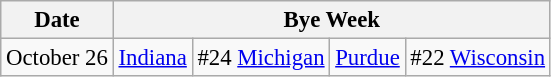<table class="wikitable" style="font-size:95%;">
<tr>
<th>Date</th>
<th colspan="4">Bye Week</th>
</tr>
<tr>
<td>October 26</td>
<td><a href='#'>Indiana</a></td>
<td>#24 <a href='#'>Michigan</a></td>
<td><a href='#'>Purdue</a></td>
<td>#22 <a href='#'>Wisconsin</a></td>
</tr>
</table>
